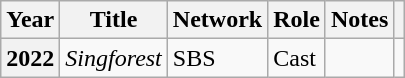<table class="wikitable sortable plainrowheaders">
<tr>
<th scope="col">Year</th>
<th scope="col">Title</th>
<th scope="col">Network</th>
<th scope="col">Role</th>
<th scope="col">Notes</th>
<th scope="col" class="unsortable"></th>
</tr>
<tr>
<th scope="row">2022</th>
<td><em>Singforest</em></td>
<td>SBS</td>
<td>Cast</td>
<td></td>
<td></td>
</tr>
</table>
